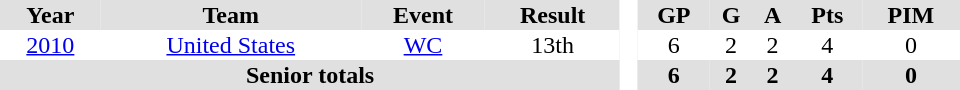<table border="0" cellpadding="1" cellspacing="0" style="text-align:center; width:40em">
<tr ALIGN="center" bgcolor="#e0e0e0">
<th>Year</th>
<th>Team</th>
<th>Event</th>
<th>Result</th>
<th rowspan="99" bgcolor="#ffffff"> </th>
<th>GP</th>
<th>G</th>
<th>A</th>
<th>Pts</th>
<th>PIM</th>
</tr>
<tr>
<td><a href='#'>2010</a></td>
<td><a href='#'>United States</a></td>
<td><a href='#'>WC</a></td>
<td>13th</td>
<td>6</td>
<td>2</td>
<td>2</td>
<td>4</td>
<td>0</td>
</tr>
<tr bgcolor="#e0e0e0">
<th colspan=4>Senior totals</th>
<th>6</th>
<th>2</th>
<th>2</th>
<th>4</th>
<th>0</th>
</tr>
</table>
